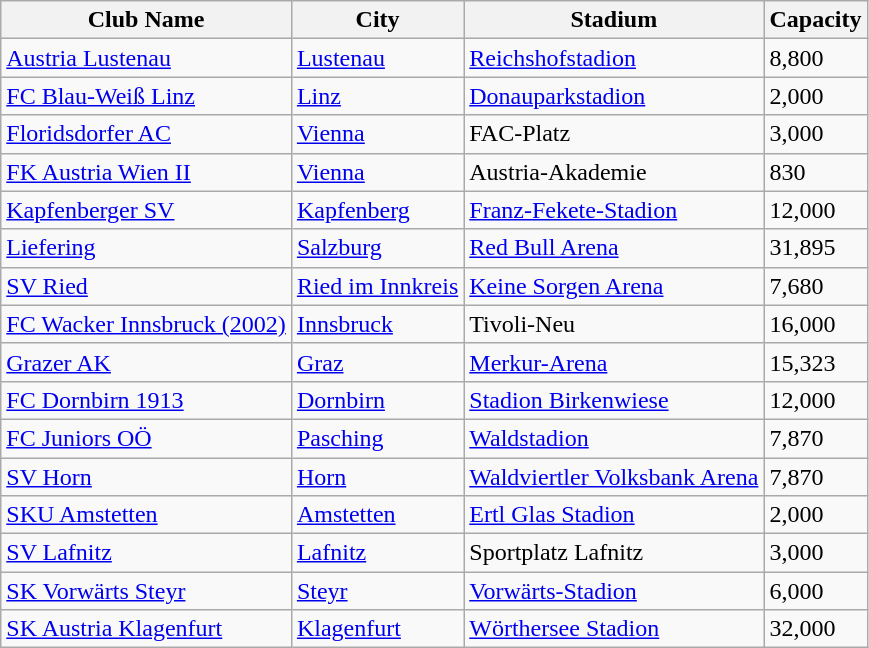<table class="wikitable">
<tr>
<th>Club Name</th>
<th>City</th>
<th>Stadium</th>
<th>Capacity</th>
</tr>
<tr>
<td><a href='#'>Austria Lustenau</a></td>
<td><a href='#'>Lustenau</a></td>
<td><a href='#'>Reichshofstadion</a></td>
<td>8,800</td>
</tr>
<tr>
<td><a href='#'>FC Blau-Weiß Linz</a></td>
<td><a href='#'>Linz</a></td>
<td><a href='#'>Donauparkstadion</a></td>
<td>2,000</td>
</tr>
<tr>
<td><a href='#'>Floridsdorfer AC</a></td>
<td><a href='#'>Vienna</a></td>
<td>FAC-Platz</td>
<td>3,000</td>
</tr>
<tr>
<td><a href='#'>FK Austria Wien II</a></td>
<td><a href='#'>Vienna</a></td>
<td>Austria-Akademie</td>
<td>830</td>
</tr>
<tr>
<td><a href='#'>Kapfenberger SV</a></td>
<td><a href='#'>Kapfenberg</a></td>
<td><a href='#'>Franz-Fekete-Stadion</a></td>
<td>12,000</td>
</tr>
<tr>
<td><a href='#'>Liefering</a></td>
<td><a href='#'>Salzburg</a></td>
<td><a href='#'>Red Bull Arena</a></td>
<td>31,895</td>
</tr>
<tr>
<td><a href='#'>SV Ried</a></td>
<td><a href='#'>Ried im Innkreis</a></td>
<td><a href='#'>Keine Sorgen Arena</a></td>
<td>7,680</td>
</tr>
<tr>
<td><a href='#'>FC Wacker Innsbruck (2002)</a></td>
<td><a href='#'>Innsbruck</a></td>
<td>Tivoli-Neu</td>
<td>16,000</td>
</tr>
<tr>
<td><a href='#'>Grazer AK</a></td>
<td><a href='#'>Graz</a></td>
<td><a href='#'>Merkur-Arena</a></td>
<td>15,323</td>
</tr>
<tr>
<td><a href='#'>FC Dornbirn 1913</a></td>
<td><a href='#'>Dornbirn</a></td>
<td><a href='#'>Stadion Birkenwiese</a></td>
<td>12,000</td>
</tr>
<tr>
<td><a href='#'>FC Juniors OÖ</a></td>
<td><a href='#'>Pasching</a></td>
<td><a href='#'>Waldstadion</a></td>
<td>7,870</td>
</tr>
<tr>
<td><a href='#'>SV Horn</a></td>
<td><a href='#'>Horn</a></td>
<td><a href='#'>Waldviertler Volksbank Arena</a></td>
<td>7,870</td>
</tr>
<tr>
<td><a href='#'>SKU Amstetten</a></td>
<td><a href='#'>Amstetten</a></td>
<td><a href='#'>Ertl Glas Stadion</a></td>
<td>2,000</td>
</tr>
<tr>
<td><a href='#'>SV Lafnitz</a></td>
<td><a href='#'>Lafnitz</a></td>
<td>Sportplatz Lafnitz</td>
<td>3,000</td>
</tr>
<tr>
<td><a href='#'>SK Vorwärts Steyr</a></td>
<td><a href='#'>Steyr</a></td>
<td><a href='#'>Vorwärts-Stadion</a></td>
<td>6,000</td>
</tr>
<tr>
<td><a href='#'>SK Austria Klagenfurt</a></td>
<td><a href='#'>Klagenfurt</a></td>
<td><a href='#'>Wörthersee Stadion</a></td>
<td>32,000</td>
</tr>
</table>
